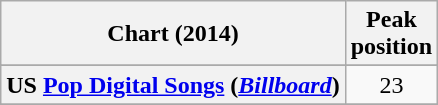<table class="wikitable sortable plainrowheaders" style="text-align:center">
<tr>
<th scope="col">Chart (2014)</th>
<th scope="col">Peak<br> position</th>
</tr>
<tr>
</tr>
<tr>
</tr>
<tr>
</tr>
<tr>
</tr>
<tr>
<th scope="row">US <a href='#'>Pop Digital Songs</a> (<a href='#'><em>Billboard</em></a>)</th>
<td>23</td>
</tr>
<tr>
</tr>
</table>
